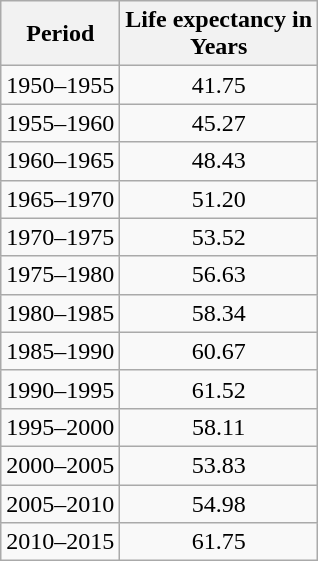<table class="wikitable" style="text-align:center">
<tr>
<th>Period</th>
<th>Life expectancy in<br>Years</th>
</tr>
<tr>
<td>1950–1955</td>
<td>41.75</td>
</tr>
<tr>
<td>1955–1960</td>
<td> 45.27</td>
</tr>
<tr>
<td>1960–1965</td>
<td> 48.43</td>
</tr>
<tr>
<td>1965–1970</td>
<td> 51.20</td>
</tr>
<tr>
<td>1970–1975</td>
<td> 53.52</td>
</tr>
<tr>
<td>1975–1980</td>
<td> 56.63</td>
</tr>
<tr>
<td>1980–1985</td>
<td> 58.34</td>
</tr>
<tr>
<td>1985–1990</td>
<td> 60.67</td>
</tr>
<tr>
<td>1990–1995</td>
<td> 61.52</td>
</tr>
<tr>
<td>1995–2000</td>
<td> 58.11</td>
</tr>
<tr>
<td>2000–2005</td>
<td> 53.83</td>
</tr>
<tr>
<td>2005–2010</td>
<td> 54.98</td>
</tr>
<tr>
<td>2010–2015</td>
<td> 61.75</td>
</tr>
</table>
